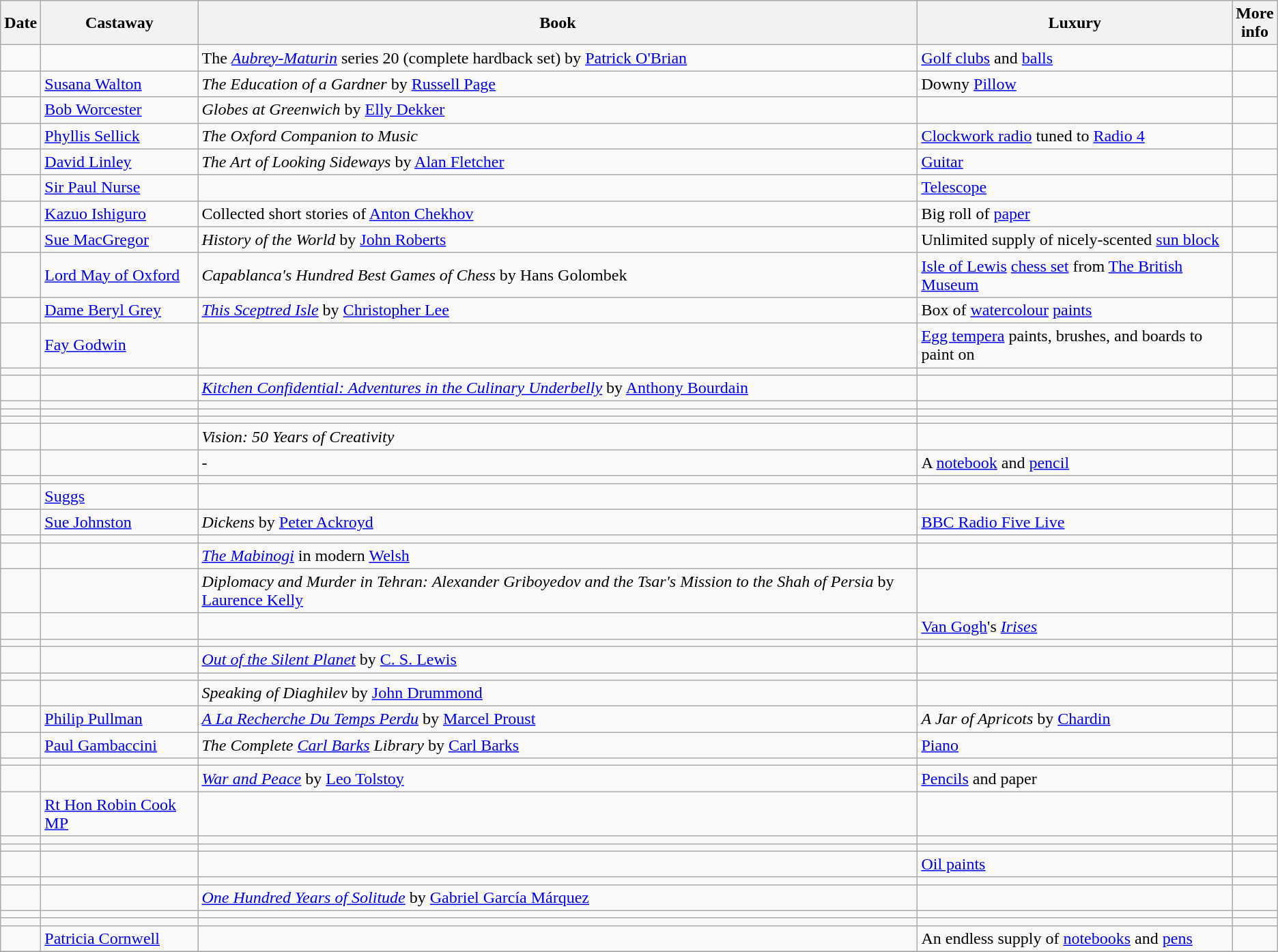<table class="wikitable sortable">
<tr>
<th>Date</th>
<th>Castaway</th>
<th>Book</th>
<th>Luxury</th>
<th class="unsortable">More<br>info</th>
</tr>
<tr>
<td></td>
<td></td>
<td>The <em><a href='#'>Aubrey-Maturin</a></em> series 20 (complete hardback set) by <a href='#'>Patrick O'Brian</a></td>
<td><a href='#'>Golf clubs</a> and <a href='#'>balls</a></td>
<td></td>
</tr>
<tr>
<td></td>
<td><a href='#'>Susana Walton</a></td>
<td><em>The Education of a Gardner</em> by <a href='#'>Russell Page</a></td>
<td>Downy <a href='#'>Pillow</a></td>
<td></td>
</tr>
<tr>
<td></td>
<td><a href='#'>Bob Worcester</a></td>
<td><em>Globes at Greenwich</em> by <a href='#'>Elly Dekker</a></td>
<td></td>
<td></td>
</tr>
<tr>
<td></td>
<td><a href='#'>Phyllis Sellick</a></td>
<td><em>The Oxford Companion to Music</em></td>
<td><a href='#'>Clockwork radio</a> tuned to <a href='#'>Radio 4</a></td>
<td></td>
</tr>
<tr>
<td></td>
<td><a href='#'>David Linley</a></td>
<td><em>The Art of Looking Sideways</em> by <a href='#'>Alan Fletcher</a></td>
<td><a href='#'>Guitar</a></td>
<td></td>
</tr>
<tr>
<td></td>
<td><a href='#'>Sir Paul Nurse</a></td>
<td></td>
<td><a href='#'>Telescope</a></td>
<td></td>
</tr>
<tr>
<td></td>
<td><a href='#'>Kazuo Ishiguro</a></td>
<td>Collected short stories of <a href='#'>Anton Chekhov</a></td>
<td>Big roll of <a href='#'>paper</a></td>
<td></td>
</tr>
<tr>
<td></td>
<td><a href='#'>Sue MacGregor</a></td>
<td><em>History of the World</em> by <a href='#'>John Roberts</a></td>
<td>Unlimited supply of nicely-scented <a href='#'>sun block</a></td>
<td></td>
</tr>
<tr>
<td></td>
<td><a href='#'>Lord May of Oxford</a></td>
<td><em>Capablanca's Hundred Best Games of Chess</em> by Hans Golombek</td>
<td><a href='#'>Isle of Lewis</a> <a href='#'>chess set</a> from <a href='#'>The British Museum</a></td>
<td></td>
</tr>
<tr>
<td></td>
<td><a href='#'>Dame Beryl Grey</a></td>
<td><em><a href='#'>This Sceptred Isle</a></em> by <a href='#'>Christopher Lee</a></td>
<td>Box of <a href='#'>watercolour</a> <a href='#'>paints</a></td>
<td></td>
</tr>
<tr>
<td></td>
<td><a href='#'>Fay Godwin</a></td>
<td></td>
<td><a href='#'>Egg tempera</a> paints, brushes, and boards to paint on</td>
<td></td>
</tr>
<tr>
<td></td>
<td></td>
<td></td>
<td></td>
<td></td>
</tr>
<tr>
<td></td>
<td></td>
<td><em><a href='#'>Kitchen Confidential: Adventures in the Culinary Underbelly</a></em> by <a href='#'>Anthony Bourdain</a></td>
<td></td>
<td></td>
</tr>
<tr>
<td></td>
<td></td>
<td></td>
<td></td>
<td></td>
</tr>
<tr>
<td></td>
<td></td>
<td></td>
<td></td>
<td></td>
</tr>
<tr>
<td></td>
<td></td>
<td></td>
<td></td>
<td></td>
</tr>
<tr>
<td></td>
<td></td>
<td><em>Vision: 50 Years of Creativity</em></td>
<td></td>
<td></td>
</tr>
<tr>
<td></td>
<td></td>
<td>-</td>
<td>A <a href='#'>notebook</a> and <a href='#'>pencil</a></td>
<td></td>
</tr>
<tr>
<td></td>
<td></td>
<td></td>
<td></td>
<td></td>
</tr>
<tr>
<td></td>
<td><a href='#'>Suggs</a></td>
<td></td>
<td></td>
<td></td>
</tr>
<tr>
<td></td>
<td><a href='#'>Sue Johnston</a></td>
<td><em>Dickens</em> by <a href='#'>Peter Ackroyd</a></td>
<td><a href='#'>BBC Radio Five Live</a></td>
<td></td>
</tr>
<tr>
<td></td>
<td></td>
<td></td>
<td></td>
<td></td>
</tr>
<tr>
<td></td>
<td></td>
<td><em><a href='#'>The Mabinogi</a></em> in modern <a href='#'>Welsh</a></td>
<td></td>
<td></td>
</tr>
<tr>
<td></td>
<td></td>
<td><em>Diplomacy and Murder in Tehran: Alexander Griboyedov and the Tsar's Mission to the Shah of Persia</em> by <a href='#'>Laurence Kelly</a></td>
<td></td>
<td></td>
</tr>
<tr>
<td></td>
<td></td>
<td></td>
<td><a href='#'>Van Gogh</a>'s <em><a href='#'>Irises</a></em></td>
<td></td>
</tr>
<tr>
<td></td>
<td></td>
<td></td>
<td></td>
<td></td>
</tr>
<tr>
<td></td>
<td></td>
<td><em><a href='#'>Out of the Silent Planet</a></em> by <a href='#'>C. S. Lewis</a></td>
<td></td>
<td></td>
</tr>
<tr>
<td></td>
<td></td>
<td></td>
<td></td>
<td></td>
</tr>
<tr>
<td></td>
<td></td>
<td><em>Speaking of Diaghilev</em> by <a href='#'>John Drummond</a></td>
<td></td>
<td></td>
</tr>
<tr>
<td></td>
<td><a href='#'>Philip Pullman</a></td>
<td><em><a href='#'>A La Recherche Du Temps Perdu</a></em> by <a href='#'>Marcel Proust</a></td>
<td><em>A Jar of Apricots</em> by <a href='#'>Chardin</a></td>
<td><br></td>
</tr>
<tr>
<td></td>
<td><a href='#'>Paul Gambaccini</a></td>
<td><em>The Complete <a href='#'>Carl Barks</a> Library</em> by <a href='#'>Carl Barks</a></td>
<td><a href='#'>Piano</a></td>
<td></td>
</tr>
<tr>
<td></td>
<td></td>
<td></td>
<td></td>
<td></td>
</tr>
<tr>
<td></td>
<td></td>
<td><em><a href='#'>War and Peace</a></em> by <a href='#'>Leo Tolstoy</a></td>
<td><a href='#'>Pencils</a> and paper</td>
<td></td>
</tr>
<tr>
<td></td>
<td><a href='#'>Rt Hon Robin Cook MP</a></td>
<td></td>
<td></td>
<td></td>
</tr>
<tr>
<td></td>
<td></td>
<td></td>
<td></td>
<td></td>
</tr>
<tr>
<td></td>
<td></td>
<td></td>
<td></td>
<td></td>
</tr>
<tr>
<td></td>
<td></td>
<td></td>
<td><a href='#'>Oil paints</a></td>
<td></td>
</tr>
<tr>
<td></td>
<td></td>
<td></td>
<td></td>
<td></td>
</tr>
<tr>
<td></td>
<td></td>
<td><em><a href='#'>One Hundred Years of Solitude</a></em> by <a href='#'>Gabriel García Márquez</a></td>
<td></td>
<td></td>
</tr>
<tr>
<td></td>
<td></td>
<td></td>
<td></td>
<td></td>
</tr>
<tr>
<td></td>
<td></td>
<td></td>
<td></td>
<td></td>
</tr>
<tr>
<td></td>
<td><a href='#'>Patricia Cornwell</a></td>
<td></td>
<td>An endless supply of <a href='#'>notebooks</a> and <a href='#'>pens</a></td>
<td></td>
</tr>
<tr>
</tr>
</table>
